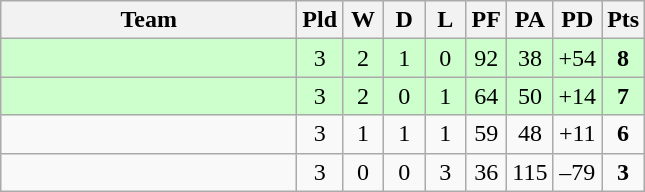<table class="wikitable" style="text-align:center;">
<tr>
<th width=190>Team</th>
<th width=20 abbr="Played">Pld</th>
<th width=20 abbr="Won">W</th>
<th width=20 abbr="Drawn">D</th>
<th width=20 abbr="Lost">L</th>
<th width=20 abbr="Points for">PF</th>
<th width=20 abbr="Points against">PA</th>
<th width=25 abbr="Points difference">PD</th>
<th width=20 abbr="Points">Pts</th>
</tr>
<tr style="background:#ccffcc">
<td align=left></td>
<td>3</td>
<td>2</td>
<td>1</td>
<td>0</td>
<td>92</td>
<td>38</td>
<td>+54</td>
<td><strong>8</strong></td>
</tr>
<tr style="background:#ccffcc">
<td align=left></td>
<td>3</td>
<td>2</td>
<td>0</td>
<td>1</td>
<td>64</td>
<td>50</td>
<td>+14</td>
<td><strong>7</strong></td>
</tr>
<tr>
<td align=left></td>
<td>3</td>
<td>1</td>
<td>1</td>
<td>1</td>
<td>59</td>
<td>48</td>
<td>+11</td>
<td><strong>6</strong></td>
</tr>
<tr>
<td align=left></td>
<td>3</td>
<td>0</td>
<td>0</td>
<td>3</td>
<td>36</td>
<td>115</td>
<td>–79</td>
<td><strong>3</strong></td>
</tr>
</table>
